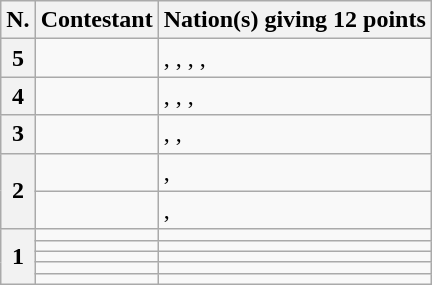<table class="wikitable plainrowheaders">
<tr>
<th scope="col">N.</th>
<th scope="col">Contestant</th>
<th scope="col">Nation(s) giving 12 points</th>
</tr>
<tr>
<th scope="row">5</th>
<td></td>
<td>, , , , </td>
</tr>
<tr>
<th scope="row">4</th>
<td></td>
<td>, , , </td>
</tr>
<tr>
<th scope="row">3</th>
<td></td>
<td>, , </td>
</tr>
<tr>
<th scope="row" rowspan="2">2</th>
<td></td>
<td>, </td>
</tr>
<tr>
<td></td>
<td>, </td>
</tr>
<tr>
<th scope="row" rowspan="5">1</th>
<td></td>
<td></td>
</tr>
<tr>
<td></td>
<td></td>
</tr>
<tr>
<td></td>
<td></td>
</tr>
<tr>
<td></td>
<td></td>
</tr>
<tr>
<td></td>
<td></td>
</tr>
</table>
